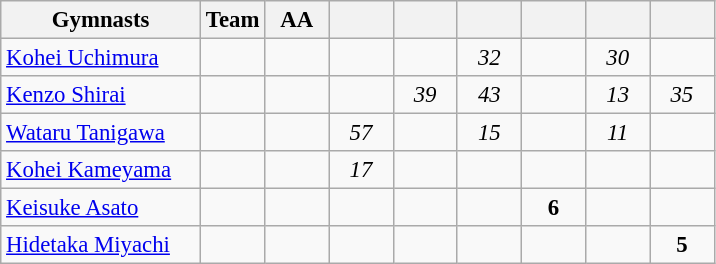<table class="wikitable sortable collapsible autocollapse plainrowheaders" style="text-align:center; font-size:95%;">
<tr>
<th width=28% class=unsortable>Gymnasts</th>
<th width=9% class=unsortable>Team</th>
<th width=9% class=unsortable>AA</th>
<th width=9% class=unsortable></th>
<th width=9% class=unsortable></th>
<th width=9% class=unsortable></th>
<th width=9% class=unsortable></th>
<th width=9% class=unsortable></th>
<th width=9% class=unsortable></th>
</tr>
<tr>
<td align=left><a href='#'>Kohei Uchimura</a></td>
<td></td>
<td></td>
<td></td>
<td></td>
<td><em>32</em></td>
<td></td>
<td><em>30</em></td>
<td></td>
</tr>
<tr>
<td align=left><a href='#'>Kenzo Shirai</a></td>
<td></td>
<td></td>
<td></td>
<td><em>39</em></td>
<td><em>43</em></td>
<td></td>
<td><em>13</em></td>
<td><em>35</em></td>
</tr>
<tr>
<td align=left><a href='#'>Wataru Tanigawa</a></td>
<td></td>
<td></td>
<td><em>57</em></td>
<td></td>
<td><em>15</em></td>
<td></td>
<td><em>11</em></td>
<td></td>
</tr>
<tr>
<td align=left><a href='#'>Kohei Kameyama</a></td>
<td></td>
<td></td>
<td><em>17</em></td>
<td></td>
<td></td>
<td></td>
<td></td>
<td></td>
</tr>
<tr>
<td align=left><a href='#'>Keisuke Asato</a></td>
<td></td>
<td></td>
<td></td>
<td></td>
<td></td>
<td><strong>6</strong></td>
<td></td>
<td></td>
</tr>
<tr>
<td align=left><a href='#'>Hidetaka Miyachi</a></td>
<td></td>
<td></td>
<td></td>
<td></td>
<td></td>
<td></td>
<td></td>
<td><strong>5</strong></td>
</tr>
</table>
